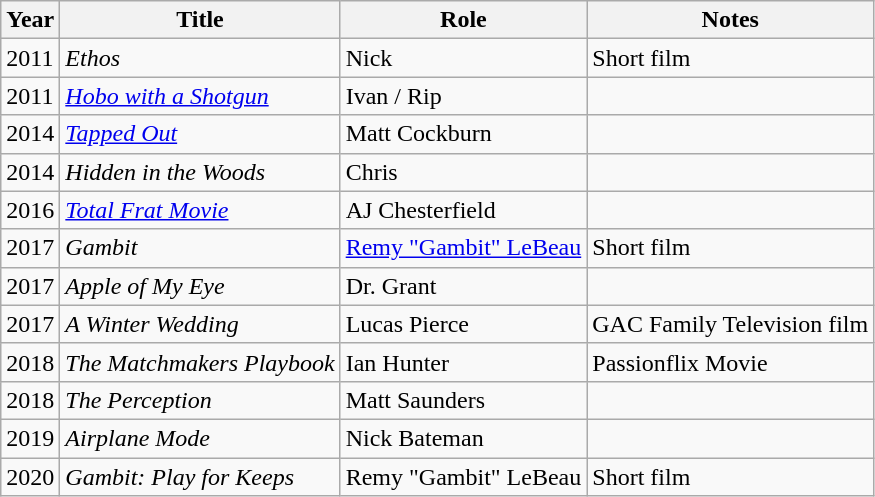<table class="wikitable sortable">
<tr>
<th>Year</th>
<th>Title</th>
<th>Role</th>
<th class="unsortable">Notes</th>
</tr>
<tr>
<td>2011</td>
<td><em>Ethos</em></td>
<td>Nick</td>
<td>Short film</td>
</tr>
<tr>
<td>2011</td>
<td><em><a href='#'>Hobo with a Shotgun</a></em></td>
<td>Ivan / Rip</td>
<td></td>
</tr>
<tr>
<td>2014</td>
<td><em><a href='#'>Tapped Out</a></em></td>
<td>Matt Cockburn</td>
<td></td>
</tr>
<tr>
<td>2014</td>
<td><em>Hidden in the Woods</em></td>
<td>Chris</td>
<td></td>
</tr>
<tr>
<td>2016</td>
<td><em><a href='#'>Total Frat Movie</a></em></td>
<td>AJ Chesterfield</td>
<td></td>
</tr>
<tr>
<td>2017</td>
<td><em>Gambit</em></td>
<td><a href='#'>Remy "Gambit" LeBeau</a></td>
<td>Short film</td>
</tr>
<tr>
<td>2017</td>
<td><em>Apple of My Eye</em></td>
<td>Dr. Grant</td>
<td></td>
</tr>
<tr>
<td>2017</td>
<td data-sort-value="Winter Wedding, A"><em>A Winter Wedding</em></td>
<td>Lucas Pierce</td>
<td>GAC Family Television film</td>
</tr>
<tr>
<td>2018</td>
<td data-sort-value="Matchmakers Playbook, The"><em>The Matchmakers Playbook</em></td>
<td>Ian Hunter</td>
<td>Passionflix Movie</td>
</tr>
<tr>
<td>2018</td>
<td data-sort-value="Perception, The"><em>The Perception</em></td>
<td>Matt Saunders</td>
<td></td>
</tr>
<tr>
<td>2019</td>
<td><em>Airplane Mode</em></td>
<td>Nick Bateman</td>
<td></td>
</tr>
<tr>
<td>2020</td>
<td><em>Gambit: Play for Keeps</em></td>
<td>Remy "Gambit" LeBeau</td>
<td>Short film</td>
</tr>
</table>
